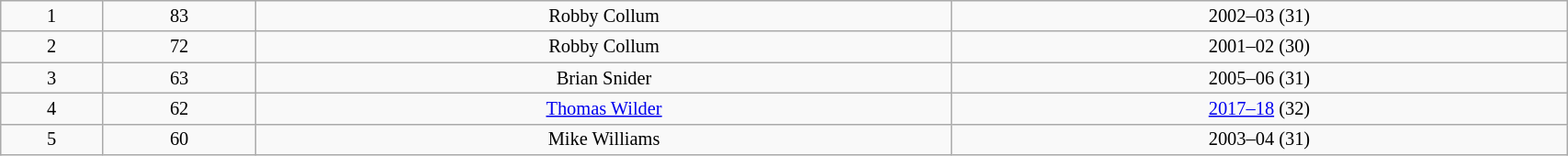<table class="wikitable" style="font-size:85%; text-align:center; width:90%;">
<tr>
<td>1</td>
<td>83</td>
<td>Robby Collum</td>
<td>2002–03 (31)</td>
</tr>
<tr>
<td>2</td>
<td>72</td>
<td>Robby Collum</td>
<td>2001–02 (30)</td>
</tr>
<tr>
<td>3</td>
<td>63</td>
<td>Brian Snider</td>
<td>2005–06 (31)</td>
</tr>
<tr>
<td>4</td>
<td>62</td>
<td><a href='#'>Thomas Wilder</a></td>
<td><a href='#'>2017–18</a> (32)</td>
</tr>
<tr>
<td>5</td>
<td>60</td>
<td>Mike Williams</td>
<td>2003–04 (31)</td>
</tr>
</table>
